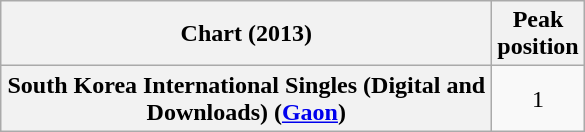<table class="wikitable sortable plainrowheaders">
<tr>
<th scope="col" style="width:20em;">Chart (2013)</th>
<th scope="col">Peak<br>position</th>
</tr>
<tr>
<th scope="row">South Korea International Singles (Digital and Downloads) (<a href='#'>Gaon</a>)</th>
<td style="text-align:center;">1</td>
</tr>
</table>
